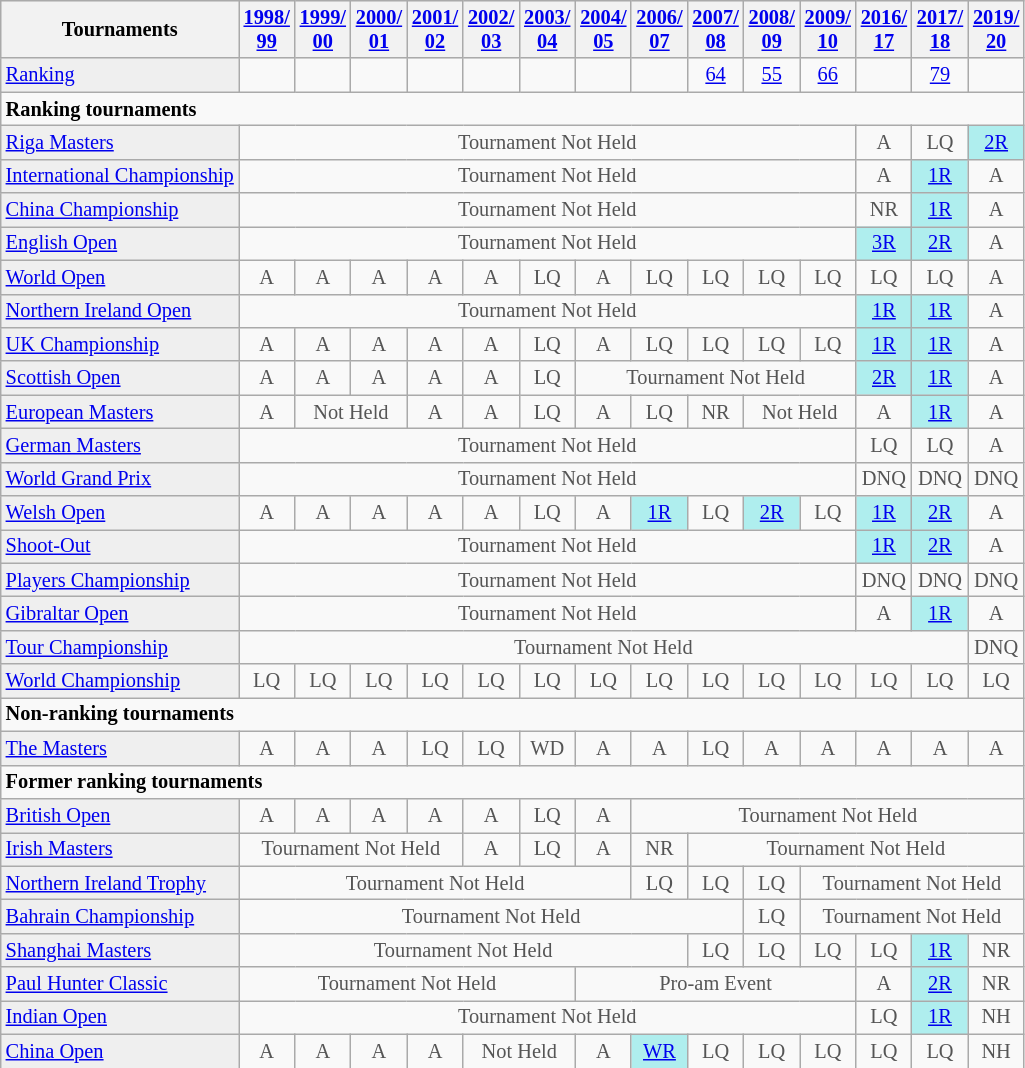<table class="wikitable" style="font-size:85%;">
<tr bgcolor="#efefef">
<th><strong>Tournaments</strong></th>
<th><a href='#'>1998/<br>99</a></th>
<th><a href='#'>1999/<br>00</a></th>
<th><a href='#'>2000/<br>01</a></th>
<th><a href='#'>2001/<br>02</a></th>
<th><a href='#'>2002/<br>03</a></th>
<th><a href='#'>2003/<br>04</a></th>
<th><a href='#'>2004/<br>05</a></th>
<th><a href='#'>2006/<br>07</a></th>
<th><a href='#'>2007/<br>08</a></th>
<th><a href='#'>2008/<br>09</a></th>
<th><a href='#'>2009/<br>10</a></th>
<th><a href='#'>2016/<br>17</a></th>
<th><a href='#'>2017/<br>18</a></th>
<th><a href='#'>2019/<br>20</a></th>
</tr>
<tr>
<td style="background:#EFEFEF;"><a href='#'>Ranking</a></td>
<td align="center"></td>
<td align="center"></td>
<td align="center"></td>
<td align="center"></td>
<td align="center"></td>
<td align="center"></td>
<td align="center"></td>
<td align="center"></td>
<td align="center"><a href='#'>64</a></td>
<td align="center"><a href='#'>55</a></td>
<td align="center"><a href='#'>66</a></td>
<td align="center"></td>
<td align="center"><a href='#'>79</a></td>
<td align="center"></td>
</tr>
<tr>
<td colspan="20"><strong>Ranking tournaments</strong></td>
</tr>
<tr>
<td style="background:#EFEFEF;"><a href='#'>Riga Masters</a></td>
<td align="center" colspan="11" style="color:#555555;">Tournament Not Held</td>
<td style="text-align:center; color:#555555;">A</td>
<td style="text-align:center; color:#555555;">LQ</td>
<td style="text-align:center; background:#afeeee;"><a href='#'>2R</a></td>
</tr>
<tr>
<td style="background:#EFEFEF;"><a href='#'>International Championship</a></td>
<td align="center" colspan="11" style="color:#555555;">Tournament Not Held</td>
<td align="center" style="color:#555555;">A</td>
<td style="text-align:center; background:#afeeee;"><a href='#'>1R</a></td>
<td align="center" style="color:#555555;">A</td>
</tr>
<tr>
<td style="background:#EFEFEF;"><a href='#'>China Championship</a></td>
<td colspan="11" style="text-align:center; color:#555555;">Tournament Not Held</td>
<td align="center" style="color:#555555;">NR</td>
<td style="text-align:center; background:#afeeee;"><a href='#'>1R</a></td>
<td align="center" style="color:#555555;">A</td>
</tr>
<tr>
<td style="background:#EFEFEF;"><a href='#'>English Open</a></td>
<td align="center" colspan="11" style="color:#555555;">Tournament Not Held</td>
<td align="center" style="background:#afeeee;"><a href='#'>3R</a></td>
<td align="center" style="background:#afeeee;"><a href='#'>2R</a></td>
<td align="center" style="color:#555555;">A</td>
</tr>
<tr>
<td style="background:#EFEFEF;"><a href='#'>World Open</a></td>
<td align="center" style="color:#555555;">A</td>
<td align="center" style="color:#555555;">A</td>
<td align="center" style="color:#555555;">A</td>
<td align="center" style="color:#555555;">A</td>
<td align="center" style="color:#555555;">A</td>
<td align="center" style="color:#555555;">LQ</td>
<td align="center" style="color:#555555;">A</td>
<td align="center" style="color:#555555;">LQ</td>
<td align="center" style="color:#555555;">LQ</td>
<td align="center" style="color:#555555;">LQ</td>
<td align="center" style="color:#555555;">LQ</td>
<td align="center" style="color:#555555;">LQ</td>
<td align="center" style="color:#555555;">LQ</td>
<td align="center" style="color:#555555;">A</td>
</tr>
<tr>
<td style="background:#EFEFEF;"><a href='#'>Northern Ireland Open</a></td>
<td align="center" colspan="11" style="color:#555555;">Tournament Not Held</td>
<td align="center" style="background:#afeeee;"><a href='#'>1R</a></td>
<td align="center" style="background:#afeeee;"><a href='#'>1R</a></td>
<td align="center" style="color:#555555;">A</td>
</tr>
<tr>
<td style="background:#EFEFEF;"><a href='#'>UK Championship</a></td>
<td align="center" style="color:#555555;">A</td>
<td align="center" style="color:#555555;">A</td>
<td align="center" style="color:#555555;">A</td>
<td align="center" style="color:#555555;">A</td>
<td align="center" style="color:#555555;">A</td>
<td align="center" style="color:#555555;">LQ</td>
<td align="center" style="color:#555555;">A</td>
<td align="center" style="color:#555555;">LQ</td>
<td align="center" style="color:#555555;">LQ</td>
<td align="center" style="color:#555555;">LQ</td>
<td align="center" style="color:#555555;">LQ</td>
<td align="center" style="background:#afeeee;"><a href='#'>1R</a></td>
<td align="center" style="background:#afeeee;"><a href='#'>1R</a></td>
<td align="center" style="color:#555555;">A</td>
</tr>
<tr>
<td style="background:#EFEFEF;"><a href='#'>Scottish Open</a></td>
<td align="center" style="color:#555555;">A</td>
<td align="center" style="color:#555555;">A</td>
<td align="center" style="color:#555555;">A</td>
<td align="center" style="color:#555555;">A</td>
<td align="center" style="color:#555555;">A</td>
<td align="center" style="color:#555555;">LQ</td>
<td align="center" colspan="5" style="color:#555555;">Tournament Not Held</td>
<td align="center" style="background:#afeeee;"><a href='#'>2R</a></td>
<td align="center" style="background:#afeeee;"><a href='#'>1R</a></td>
<td align="center" style="color:#555555;">A</td>
</tr>
<tr>
<td style="background:#EFEFEF;"><a href='#'>European Masters</a></td>
<td align="center" style="color:#555555;">A</td>
<td align="center" colspan="2" style="color:#555555;">Not Held</td>
<td align="center" style="color:#555555;">A</td>
<td align="center" style="color:#555555;">A</td>
<td align="center" style="color:#555555;">LQ</td>
<td align="center" style="color:#555555;">A</td>
<td align="center" style="color:#555555;">LQ</td>
<td align="center" style="color:#555555;">NR</td>
<td align="center" colspan="2" style="color:#555555;">Not Held</td>
<td align="center" style="color:#555555;">A</td>
<td align="center" style="background:#afeeee;"><a href='#'>1R</a></td>
<td align="center" style="color:#555555;">A</td>
</tr>
<tr>
<td style="background:#EFEFEF;"><a href='#'>German Masters</a></td>
<td align="center" colspan="11" style="color:#555555;">Tournament Not Held</td>
<td align="center" style="color:#555555;">LQ</td>
<td align="center" style="color:#555555;">LQ</td>
<td align="center" style="color:#555555;">A</td>
</tr>
<tr>
<td style="background:#EFEFEF;"><a href='#'>World Grand Prix</a></td>
<td colspan="11" style="text-align:center; color:#555555;">Tournament Not Held</td>
<td align="center" style="color:#555555;">DNQ</td>
<td align="center" style="color:#555555;">DNQ</td>
<td align="center" style="color:#555555;">DNQ</td>
</tr>
<tr>
<td style="background:#EFEFEF;"><a href='#'>Welsh Open</a></td>
<td align="center" style="color:#555555;">A</td>
<td align="center" style="color:#555555;">A</td>
<td align="center" style="color:#555555;">A</td>
<td align="center" style="color:#555555;">A</td>
<td align="center" style="color:#555555;">A</td>
<td align="center" style="color:#555555;">LQ</td>
<td align="center" style="color:#555555;">A</td>
<td align="center" style="background:#afeeee;"><a href='#'>1R</a></td>
<td align="center" style="color:#555555;">LQ</td>
<td align="center" style="background:#afeeee;"><a href='#'>2R</a></td>
<td align="center" style="color:#555555;">LQ</td>
<td align="center" style="background:#afeeee;"><a href='#'>1R</a></td>
<td align="center" style="background:#afeeee;"><a href='#'>2R</a></td>
<td align="center" style="color:#555555;">A</td>
</tr>
<tr>
<td style="background:#EFEFEF;"><a href='#'>Shoot-Out</a></td>
<td align="center" colspan="11" style="color:#555555;">Tournament Not Held</td>
<td align="center" style="background:#afeeee;"><a href='#'>1R</a></td>
<td align="center" style="background:#afeeee;"><a href='#'>2R</a></td>
<td align="center" style="color:#555555;">A</td>
</tr>
<tr>
<td style="background:#EFEFEF;"><a href='#'>Players Championship</a></td>
<td align="center" colspan="11" style="color:#555555;">Tournament Not Held</td>
<td align="center" style="color:#555555;">DNQ</td>
<td align="center" style="color:#555555;">DNQ</td>
<td align="center" style="color:#555555;">DNQ</td>
</tr>
<tr>
<td style="background:#EFEFEF;"><a href='#'>Gibraltar Open</a></td>
<td align="center" colspan="11" style="color:#555555;">Tournament Not Held</td>
<td style="text-align:center; color:#555555;">A</td>
<td align="center" style="background:#afeeee;"><a href='#'>1R</a></td>
<td align="center" style="color:#555555;">A</td>
</tr>
<tr>
<td style="background:#EFEFEF;"><a href='#'>Tour Championship</a></td>
<td align="center" colspan="13" style="color:#555555;">Tournament Not Held</td>
<td align="center" style="color:#555555;">DNQ</td>
</tr>
<tr>
<td style="background:#EFEFEF;"><a href='#'>World Championship</a></td>
<td align="center" style="color:#555555;">LQ</td>
<td align="center" style="color:#555555;">LQ</td>
<td align="center" style="color:#555555;">LQ</td>
<td align="center" style="color:#555555;">LQ</td>
<td align="center" style="color:#555555;">LQ</td>
<td align="center" style="color:#555555;">LQ</td>
<td align="center" style="color:#555555;">LQ</td>
<td align="center" style="color:#555555;">LQ</td>
<td align="center" style="color:#555555;">LQ</td>
<td align="center" style="color:#555555;">LQ</td>
<td align="center" style="color:#555555;">LQ</td>
<td align="center" style="color:#555555;">LQ</td>
<td align="center" style="color:#555555;">LQ</td>
<td align="center" style="color:#555555;">LQ</td>
</tr>
<tr>
<td colspan="20"><strong>Non-ranking tournaments</strong></td>
</tr>
<tr>
<td style="background:#EFEFEF;"><a href='#'>The Masters</a></td>
<td align="center" style="color:#555555;">A</td>
<td align="center" style="color:#555555;">A</td>
<td align="center" style="color:#555555;">A</td>
<td align="center" style="color:#555555;">LQ</td>
<td align="center" style="color:#555555;">LQ</td>
<td align="center" style="color:#555555;">WD</td>
<td align="center" style="color:#555555;">A</td>
<td align="center" style="color:#555555;">A</td>
<td align="center" style="color:#555555;">LQ</td>
<td align="center" style="color:#555555;">A</td>
<td align="center" style="color:#555555;">A</td>
<td align="center" style="color:#555555;">A</td>
<td align="center" style="color:#555555;">A</td>
<td align="center" style="color:#555555;">A</td>
</tr>
<tr>
<td colspan="20"><strong>Former ranking tournaments</strong></td>
</tr>
<tr>
<td style="background:#EFEFEF;"><a href='#'>British Open</a></td>
<td align="center" style="color:#555555;">A</td>
<td align="center" style="color:#555555;">A</td>
<td align="center" style="color:#555555;">A</td>
<td align="center" style="color:#555555;">A</td>
<td align="center" style="color:#555555;">A</td>
<td align="center" style="color:#555555;">LQ</td>
<td align="center" style="color:#555555;">A</td>
<td align="center" colspan="7" style="color:#555555;">Tournament Not Held</td>
</tr>
<tr>
<td style="background:#EFEFEF;"><a href='#'>Irish Masters</a></td>
<td align="center" colspan="4" style="color:#555555;">Tournament Not Held</td>
<td align="center" style="color:#555555;">A</td>
<td align="center" style="color:#555555;">LQ</td>
<td align="center" style="color:#555555;">A</td>
<td align="center" style="color:#555555;">NR</td>
<td align="center" colspan="6" style="color:#555555;">Tournament Not Held</td>
</tr>
<tr>
<td style="background:#EFEFEF;"><a href='#'>Northern Ireland Trophy</a></td>
<td align="center" colspan="7" style="color:#555555;">Tournament Not Held</td>
<td align="center" style="color:#555555;">LQ</td>
<td align="center" style="color:#555555;">LQ</td>
<td align="center" style="color:#555555;">LQ</td>
<td align="center" colspan="4" style="color:#555555;">Tournament Not Held</td>
</tr>
<tr>
<td style="background:#EFEFEF;"><a href='#'>Bahrain Championship</a></td>
<td align="center" colspan="9" style="color:#555555;">Tournament Not Held</td>
<td align="center" style="color:#555555;">LQ</td>
<td colspan="4" style="text-align:center;color:#555555;">Tournament Not Held</td>
</tr>
<tr>
<td style="background:#EFEFEF;"><a href='#'>Shanghai Masters</a></td>
<td align="center" colspan="8" style="color:#555555;">Tournament Not Held</td>
<td style="text-align:center; color:#555555;">LQ</td>
<td style="text-align:center; color:#555555;">LQ</td>
<td style="text-align:center; color:#555555;">LQ</td>
<td style="text-align:center; color:#555555;">LQ</td>
<td style="text-align:center; background:#afeeee;"><a href='#'>1R</a></td>
<td style="text-align:center; color:#555555;">NR</td>
</tr>
<tr>
<td style="background:#EFEFEF;"><a href='#'>Paul Hunter Classic</a></td>
<td colspan="6" style="text-align:center; color:#555555;">Tournament Not Held</td>
<td colspan="5" style="text-align:center; color:#555555;">Pro-am Event</td>
<td style="text-align:center; color:#555555;">A</td>
<td style="text-align:center; background:#afeeee;"><a href='#'>2R</a></td>
<td style="text-align:center; color:#555555;">NR</td>
</tr>
<tr>
<td style="background:#EFEFEF;"><a href='#'>Indian Open</a></td>
<td align="center" colspan="11" style="color:#555555;">Tournament Not Held</td>
<td style="text-align:center; color:#555555;">LQ</td>
<td style="text-align:center; background:#afeeee;"><a href='#'>1R</a></td>
<td style="text-align:center; color:#555555;">NH</td>
</tr>
<tr>
<td style="background:#EFEFEF;"><a href='#'>China Open</a></td>
<td align="center" style="color:#555555;">A</td>
<td align="center" style="color:#555555;">A</td>
<td align="center" style="color:#555555;">A</td>
<td align="center" style="color:#555555;">A</td>
<td align="center" colspan="2" style="color:#555555;">Not Held</td>
<td align="center" style="color:#555555;">A</td>
<td align="center" style="background:#afeeee;"><a href='#'>WR</a></td>
<td align="center" style="color:#555555;">LQ</td>
<td align="center" style="color:#555555;">LQ</td>
<td align="center" style="color:#555555;">LQ</td>
<td align="center" style="color:#555555;">LQ</td>
<td align="center" style="color:#555555;">LQ</td>
<td style="text-align:center; color:#555555;">NH</td>
</tr>
</table>
